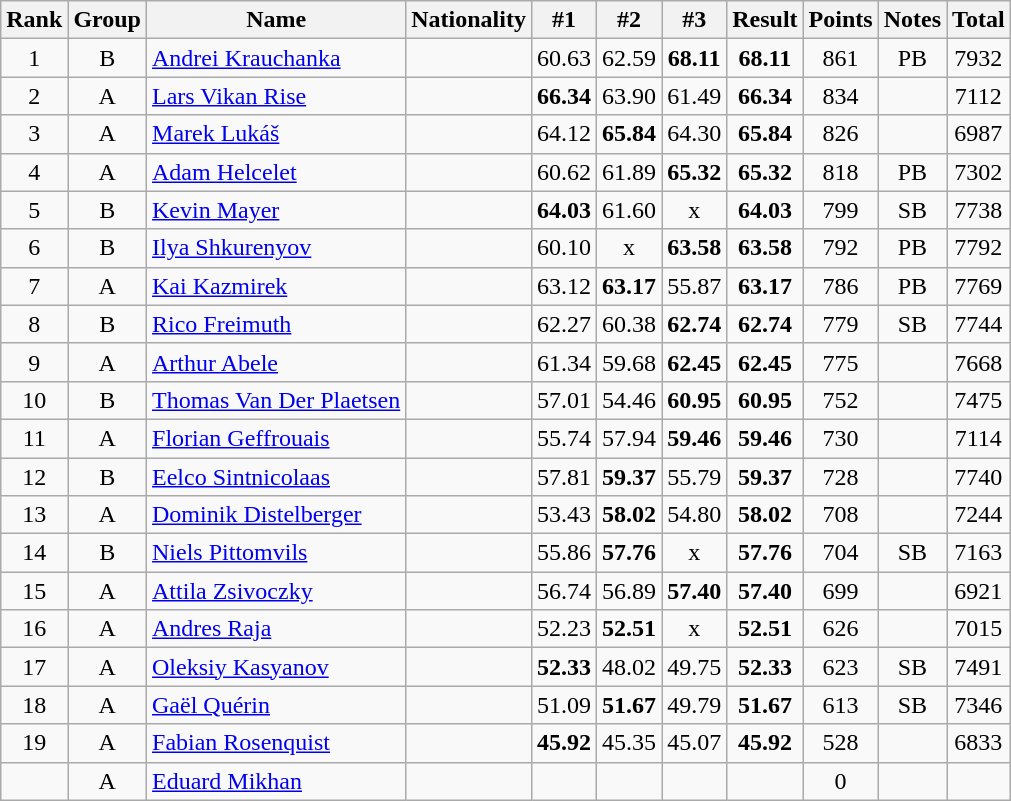<table class="wikitable sortable" style="text-align:center">
<tr>
<th>Rank</th>
<th>Group</th>
<th>Name</th>
<th>Nationality</th>
<th>#1</th>
<th>#2</th>
<th>#3</th>
<th>Result</th>
<th>Points</th>
<th>Notes</th>
<th>Total</th>
</tr>
<tr>
<td>1</td>
<td>B</td>
<td align="left"><a href='#'>Andrei Krauchanka</a></td>
<td align=left></td>
<td>60.63</td>
<td>62.59</td>
<td><strong>68.11</strong></td>
<td><strong>68.11</strong></td>
<td>861</td>
<td>PB</td>
<td>7932</td>
</tr>
<tr>
<td>2</td>
<td>A</td>
<td align="left"><a href='#'>Lars Vikan Rise</a></td>
<td align=left></td>
<td><strong>66.34</strong></td>
<td>63.90</td>
<td>61.49</td>
<td><strong>66.34</strong></td>
<td>834</td>
<td></td>
<td>7112</td>
</tr>
<tr>
<td>3</td>
<td>A</td>
<td align="left"><a href='#'>Marek Lukáš</a></td>
<td align=left></td>
<td>64.12</td>
<td><strong>65.84</strong></td>
<td>64.30</td>
<td><strong>65.84</strong></td>
<td>826</td>
<td></td>
<td>6987</td>
</tr>
<tr>
<td>4</td>
<td>A</td>
<td align="left"><a href='#'>Adam Helcelet</a></td>
<td align=left></td>
<td>60.62</td>
<td>61.89</td>
<td><strong>65.32</strong></td>
<td><strong>65.32</strong></td>
<td>818</td>
<td>PB</td>
<td>7302</td>
</tr>
<tr>
<td>5</td>
<td>B</td>
<td align="left"><a href='#'>Kevin Mayer</a></td>
<td align=left></td>
<td><strong>64.03</strong></td>
<td>61.60</td>
<td>x</td>
<td><strong>64.03</strong></td>
<td>799</td>
<td>SB</td>
<td>7738</td>
</tr>
<tr>
<td>6</td>
<td>B</td>
<td align="left"><a href='#'>Ilya Shkurenyov</a></td>
<td align=left></td>
<td>60.10</td>
<td>x</td>
<td><strong>63.58</strong></td>
<td><strong>63.58</strong></td>
<td>792</td>
<td>PB</td>
<td>7792</td>
</tr>
<tr>
<td>7</td>
<td>A</td>
<td align="left"><a href='#'>Kai Kazmirek</a></td>
<td align=left></td>
<td>63.12</td>
<td><strong>63.17</strong></td>
<td>55.87</td>
<td><strong>63.17</strong></td>
<td>786</td>
<td>PB</td>
<td>7769</td>
</tr>
<tr>
<td>8</td>
<td>B</td>
<td align="left"><a href='#'>Rico Freimuth</a></td>
<td align=left></td>
<td>62.27</td>
<td>60.38</td>
<td><strong>62.74</strong></td>
<td><strong>62.74</strong></td>
<td>779</td>
<td>SB</td>
<td>7744</td>
</tr>
<tr>
<td>9</td>
<td>A</td>
<td align="left"><a href='#'>Arthur Abele</a></td>
<td align=left></td>
<td>61.34</td>
<td>59.68</td>
<td><strong>62.45</strong></td>
<td><strong>62.45</strong></td>
<td>775</td>
<td></td>
<td>7668</td>
</tr>
<tr>
<td>10</td>
<td>B</td>
<td align="left"><a href='#'>Thomas Van Der Plaetsen</a></td>
<td align=left></td>
<td>57.01</td>
<td>54.46</td>
<td><strong>60.95</strong></td>
<td><strong>60.95</strong></td>
<td>752</td>
<td></td>
<td>7475</td>
</tr>
<tr>
<td>11</td>
<td>A</td>
<td align="left"><a href='#'>Florian Geffrouais</a></td>
<td align=left></td>
<td>55.74</td>
<td>57.94</td>
<td><strong>59.46</strong></td>
<td><strong>59.46</strong></td>
<td>730</td>
<td></td>
<td>7114</td>
</tr>
<tr>
<td>12</td>
<td>B</td>
<td align="left"><a href='#'>Eelco Sintnicolaas</a></td>
<td align=left></td>
<td>57.81</td>
<td><strong>59.37</strong></td>
<td>55.79</td>
<td><strong>59.37</strong></td>
<td>728</td>
<td></td>
<td>7740</td>
</tr>
<tr>
<td>13</td>
<td>A</td>
<td align="left"><a href='#'>Dominik Distelberger</a></td>
<td align=left></td>
<td>53.43</td>
<td><strong>58.02</strong></td>
<td>54.80</td>
<td><strong>58.02</strong></td>
<td>708</td>
<td></td>
<td>7244</td>
</tr>
<tr>
<td>14</td>
<td>B</td>
<td align="left"><a href='#'>Niels Pittomvils</a></td>
<td align=left></td>
<td>55.86</td>
<td><strong>57.76</strong></td>
<td>x</td>
<td><strong>57.76</strong></td>
<td>704</td>
<td>SB</td>
<td>7163</td>
</tr>
<tr>
<td>15</td>
<td>A</td>
<td align="left"><a href='#'>Attila Zsivoczky</a></td>
<td align=left></td>
<td>56.74</td>
<td>56.89</td>
<td><strong>57.40</strong></td>
<td><strong>57.40</strong></td>
<td>699</td>
<td></td>
<td>6921</td>
</tr>
<tr>
<td>16</td>
<td>A</td>
<td align="left"><a href='#'>Andres Raja</a></td>
<td align=left></td>
<td>52.23</td>
<td><strong>52.51</strong></td>
<td>x</td>
<td><strong>52.51</strong></td>
<td>626</td>
<td></td>
<td>7015</td>
</tr>
<tr>
<td>17</td>
<td>A</td>
<td align="left"><a href='#'>Oleksiy Kasyanov</a></td>
<td align=left></td>
<td><strong>52.33</strong></td>
<td>48.02</td>
<td>49.75</td>
<td><strong>52.33</strong></td>
<td>623</td>
<td>SB</td>
<td>7491</td>
</tr>
<tr>
<td>18</td>
<td>A</td>
<td align="left"><a href='#'>Gaël Quérin</a></td>
<td align=left></td>
<td>51.09</td>
<td><strong>51.67</strong></td>
<td>49.79</td>
<td><strong>51.67</strong></td>
<td>613</td>
<td>SB</td>
<td>7346</td>
</tr>
<tr>
<td>19</td>
<td>A</td>
<td align="left"><a href='#'>Fabian Rosenquist</a></td>
<td align=left></td>
<td><strong>45.92</strong></td>
<td>45.35</td>
<td>45.07</td>
<td><strong>45.92</strong></td>
<td>528</td>
<td></td>
<td>6833</td>
</tr>
<tr>
<td></td>
<td>A</td>
<td align="left"><a href='#'>Eduard Mikhan</a></td>
<td align=left></td>
<td></td>
<td></td>
<td></td>
<td><strong></strong></td>
<td>0</td>
<td></td>
<td></td>
</tr>
</table>
